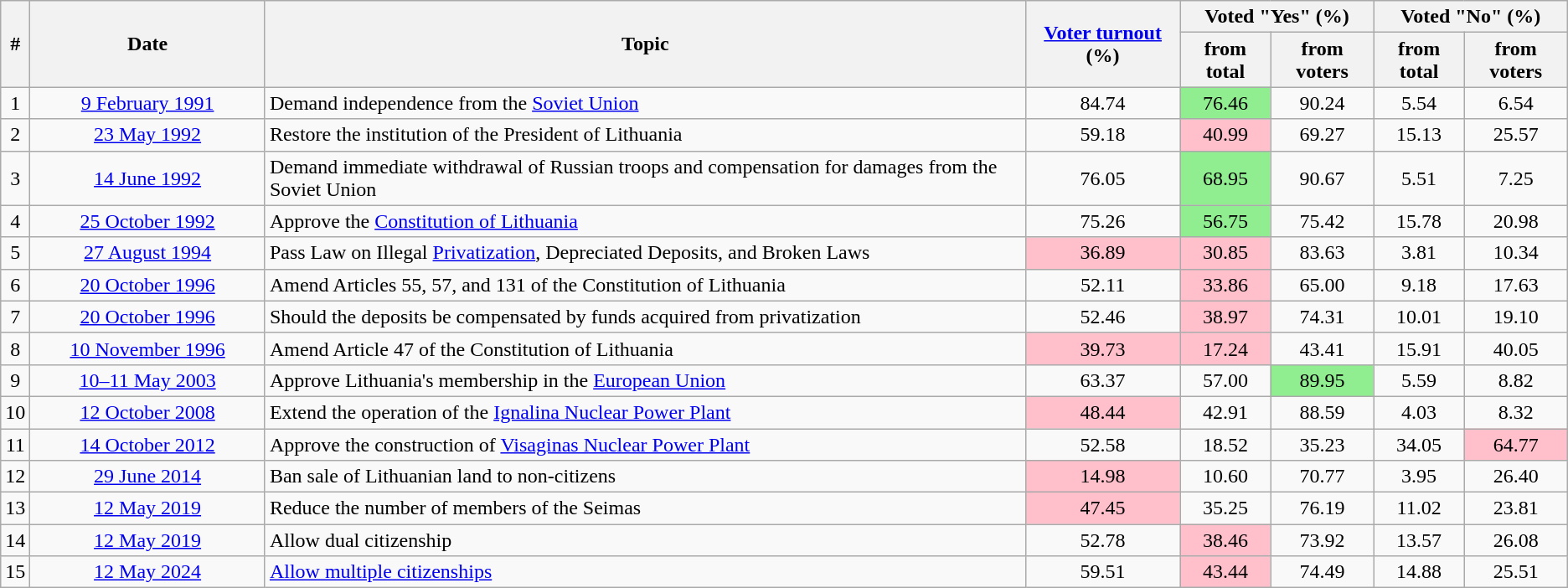<table class=wikitable>
<tr>
<th rowspan=2>#</th>
<th rowspan=2 width=15%>Date</th>
<th rowspan=2>Topic</th>
<th rowspan=2><a href='#'>Voter turnout</a> (%)</th>
<th colspan=2>Voted "Yes" (%)</th>
<th colspan=2>Voted "No" (%)</th>
</tr>
<tr>
<th>from total</th>
<th>from voters</th>
<th>from total</th>
<th>from voters</th>
</tr>
<tr align=center>
<td>1</td>
<td><a href='#'>9 February 1991</a></td>
<td align=left>Demand independence from the <a href='#'>Soviet Union</a></td>
<td>84.74</td>
<td bgcolor="lightgreen">76.46</td>
<td>90.24</td>
<td>5.54</td>
<td>6.54</td>
</tr>
<tr align=center>
<td>2</td>
<td><a href='#'>23 May 1992</a></td>
<td align=left>Restore the institution of the President of Lithuania</td>
<td>59.18</td>
<td bgcolor="pink">40.99</td>
<td>69.27</td>
<td>15.13</td>
<td>25.57</td>
</tr>
<tr align=center>
<td>3</td>
<td><a href='#'>14 June 1992</a></td>
<td align=left>Demand immediate withdrawal of Russian troops and compensation for damages from the Soviet Union</td>
<td>76.05</td>
<td bgcolor="lightgreen">68.95</td>
<td>90.67</td>
<td>5.51</td>
<td>7.25</td>
</tr>
<tr align=center>
<td>4</td>
<td><a href='#'>25 October 1992</a></td>
<td align=left>Approve the <a href='#'>Constitution of Lithuania</a></td>
<td>75.26</td>
<td bgcolor="lightgreen">56.75</td>
<td>75.42</td>
<td>15.78</td>
<td>20.98</td>
</tr>
<tr align=center>
<td>5</td>
<td><a href='#'>27 August 1994</a></td>
<td align=left>Pass Law on Illegal <a href='#'>Privatization</a>, Depreciated Deposits, and Broken Laws</td>
<td bgcolor="pink">36.89</td>
<td bgcolor="pink">30.85</td>
<td>83.63</td>
<td>3.81</td>
<td>10.34</td>
</tr>
<tr align=center>
<td>6</td>
<td><a href='#'>20 October 1996</a></td>
<td align=left>Amend Articles 55, 57, and 131 of the Constitution of Lithuania</td>
<td>52.11</td>
<td bgcolor="pink">33.86</td>
<td>65.00</td>
<td>9.18</td>
<td>17.63</td>
</tr>
<tr align=center>
<td>7</td>
<td><a href='#'>20 October 1996</a></td>
<td align=left>Should the deposits be compensated by funds acquired from privatization</td>
<td>52.46</td>
<td bgcolor="pink">38.97</td>
<td>74.31</td>
<td>10.01</td>
<td>19.10</td>
</tr>
<tr align=center>
<td>8</td>
<td><a href='#'>10 November  1996</a></td>
<td align=left>Amend Article 47 of the Constitution of Lithuania</td>
<td bgcolor="pink">39.73</td>
<td bgcolor="pink">17.24</td>
<td>43.41</td>
<td>15.91</td>
<td>40.05</td>
</tr>
<tr align=center>
<td>9</td>
<td><a href='#'>10–11 May 2003</a></td>
<td align=left>Approve Lithuania's membership in the <a href='#'>European Union</a></td>
<td>63.37</td>
<td>57.00</td>
<td bgcolor="lightgreen">89.95</td>
<td>5.59</td>
<td>8.82</td>
</tr>
<tr align=center>
<td>10</td>
<td><a href='#'>12 October 2008</a></td>
<td align=left>Extend the operation of the <a href='#'>Ignalina Nuclear Power Plant</a></td>
<td bgcolor="pink">48.44</td>
<td>42.91</td>
<td>88.59</td>
<td>4.03</td>
<td>8.32</td>
</tr>
<tr align=center>
<td>11</td>
<td><a href='#'>14 October 2012</a></td>
<td align=left>Approve the construction of <a href='#'>Visaginas Nuclear Power Plant</a></td>
<td>52.58</td>
<td>18.52</td>
<td>35.23</td>
<td>34.05</td>
<td bgcolor="pink">64.77</td>
</tr>
<tr align=center>
<td>12</td>
<td><a href='#'>29 June 2014</a></td>
<td align=left>Ban sale of Lithuanian land to non-citizens</td>
<td bgcolor="pink">14.98</td>
<td>10.60</td>
<td>70.77</td>
<td>3.95</td>
<td>26.40</td>
</tr>
<tr align=center>
<td>13</td>
<td><a href='#'>12 May 2019</a></td>
<td align=left>Reduce the number of members of the Seimas</td>
<td bgcolor="pink">47.45</td>
<td>35.25</td>
<td>76.19</td>
<td>11.02</td>
<td>23.81</td>
</tr>
<tr align=center>
<td>14</td>
<td><a href='#'>12 May 2019</a></td>
<td align=left>Allow dual citizenship</td>
<td>52.78</td>
<td bgcolor="pink">38.46</td>
<td>73.92</td>
<td>13.57</td>
<td>26.08</td>
</tr>
<tr align=center>
<td>15</td>
<td><a href='#'>12 May 2024</a></td>
<td align=left><a href='#'>Allow multiple citizenships</a></td>
<td>59.51</td>
<td bgcolor="pink">43.44</td>
<td>74.49</td>
<td>14.88</td>
<td>25.51</td>
</tr>
</table>
